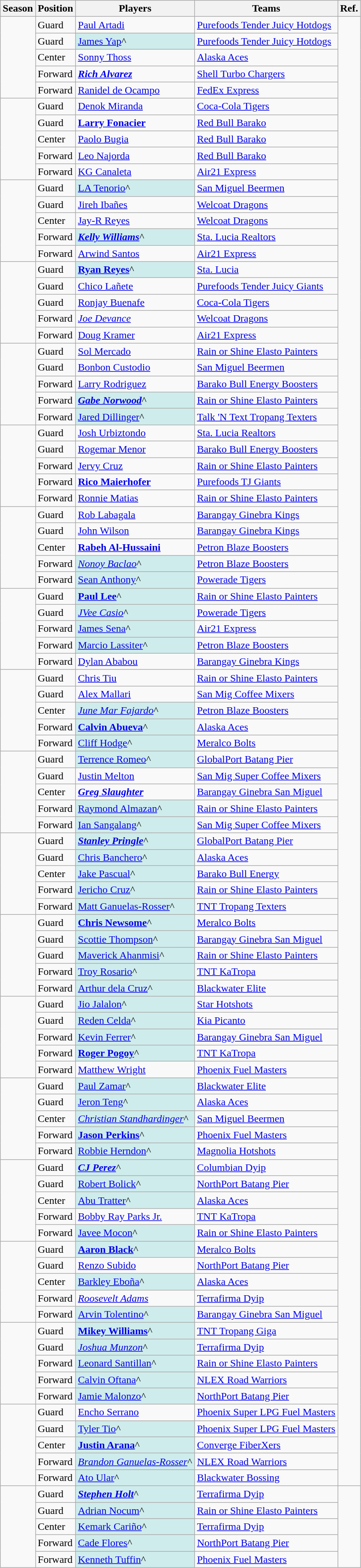<table class="wikitable">
<tr>
<th scope="col">Season</th>
<th scope="col">Position</th>
<th scope="col">Players</th>
<th scope="col">Teams</th>
<th scope="col" class=unsortable>Ref.</th>
</tr>
<tr>
<td rowspan=5></td>
<td>Guard</td>
<td><a href='#'>Paul Artadi</a></td>
<td><a href='#'>Purefoods Tender Juicy Hotdogs</a></td>
</tr>
<tr>
<td>Guard</td>
<td bgcolor="#CFECEC"><a href='#'>James Yap</a>^</td>
<td><a href='#'>Purefoods Tender Juicy Hotdogs</a></td>
</tr>
<tr>
<td>Center</td>
<td><a href='#'>Sonny Thoss</a></td>
<td><a href='#'>Alaska Aces</a></td>
</tr>
<tr>
<td>Forward</td>
<td><strong><em><a href='#'>Rich Alvarez</a></em></strong></td>
<td><a href='#'>Shell Turbo Chargers</a></td>
</tr>
<tr>
<td>Forward</td>
<td><a href='#'>Ranidel de Ocampo</a></td>
<td><a href='#'>FedEx Express</a></td>
</tr>
<tr>
<td rowspan=5></td>
<td>Guard</td>
<td><a href='#'>Denok Miranda</a></td>
<td><a href='#'>Coca-Cola Tigers</a></td>
</tr>
<tr>
<td>Guard</td>
<td><strong><a href='#'>Larry Fonacier</a></strong></td>
<td><a href='#'>Red Bull Barako</a></td>
</tr>
<tr>
<td>Center</td>
<td><a href='#'>Paolo Bugia</a></td>
<td><a href='#'>Red Bull Barako</a></td>
</tr>
<tr>
<td>Forward</td>
<td><a href='#'>Leo Najorda</a></td>
<td><a href='#'>Red Bull Barako</a></td>
</tr>
<tr>
<td>Forward</td>
<td><a href='#'>KG Canaleta</a></td>
<td><a href='#'>Air21 Express</a></td>
</tr>
<tr>
<td rowspan=5></td>
<td>Guard</td>
<td bgcolor="#CFECEC"><a href='#'>LA Tenorio</a>^</td>
<td><a href='#'>San Miguel Beermen</a></td>
</tr>
<tr>
<td>Guard</td>
<td><a href='#'>Jireh Ibañes</a></td>
<td><a href='#'>Welcoat Dragons</a></td>
</tr>
<tr>
<td>Center</td>
<td><a href='#'>Jay-R Reyes</a></td>
<td><a href='#'>Welcoat Dragons</a></td>
</tr>
<tr>
<td>Forward</td>
<td bgcolor="#CFECEC"><strong><em><a href='#'>Kelly Williams</a></em></strong>^</td>
<td><a href='#'>Sta. Lucia Realtors</a></td>
</tr>
<tr>
<td>Forward</td>
<td><a href='#'>Arwind Santos</a></td>
<td><a href='#'>Air21 Express</a></td>
</tr>
<tr>
<td rowspan=5></td>
<td>Guard</td>
<td bgcolor="#CFECEC"><strong><a href='#'>Ryan Reyes</a></strong>^</td>
<td><a href='#'>Sta. Lucia</a></td>
</tr>
<tr>
<td>Guard</td>
<td><a href='#'>Chico Lañete</a></td>
<td><a href='#'>Purefoods Tender Juicy Giants</a></td>
</tr>
<tr>
<td>Guard</td>
<td><a href='#'>Ronjay Buenafe</a></td>
<td><a href='#'>Coca-Cola Tigers</a></td>
</tr>
<tr>
<td>Forward</td>
<td><em><a href='#'>Joe Devance</a></em></td>
<td><a href='#'>Welcoat Dragons</a></td>
</tr>
<tr>
<td>Forward</td>
<td><a href='#'>Doug Kramer</a></td>
<td><a href='#'>Air21 Express</a></td>
</tr>
<tr>
<td rowspan=5></td>
<td>Guard</td>
<td><a href='#'>Sol Mercado</a></td>
<td><a href='#'>Rain or Shine Elasto Painters</a></td>
</tr>
<tr>
<td>Guard</td>
<td><a href='#'>Bonbon Custodio</a></td>
<td><a href='#'>San Miguel Beermen</a></td>
</tr>
<tr>
<td>Forward</td>
<td><a href='#'>Larry Rodriguez</a></td>
<td><a href='#'>Barako Bull Energy Boosters</a></td>
</tr>
<tr>
<td>Forward</td>
<td bgcolor="#CFECEC"><strong><em><a href='#'>Gabe Norwood</a></em></strong>^</td>
<td><a href='#'>Rain or Shine Elasto Painters</a></td>
</tr>
<tr>
<td>Forward</td>
<td bgcolor="#CFECEC"><a href='#'>Jared Dillinger</a>^</td>
<td><a href='#'>Talk 'N Text Tropang Texters</a></td>
</tr>
<tr>
<td rowspan=5></td>
<td>Guard</td>
<td><a href='#'>Josh Urbiztondo</a></td>
<td><a href='#'>Sta. Lucia Realtors</a></td>
</tr>
<tr>
<td>Guard</td>
<td><a href='#'>Rogemar Menor</a></td>
<td><a href='#'>Barako Bull Energy Boosters</a></td>
</tr>
<tr>
<td>Forward</td>
<td><a href='#'>Jervy Cruz</a></td>
<td><a href='#'>Rain or Shine Elasto Painters</a></td>
</tr>
<tr>
<td>Forward</td>
<td><strong><a href='#'>Rico Maierhofer</a></strong></td>
<td><a href='#'>Purefoods TJ Giants</a></td>
</tr>
<tr>
<td>Forward</td>
<td><a href='#'>Ronnie Matias</a></td>
<td><a href='#'>Rain or Shine Elasto Painters</a></td>
</tr>
<tr>
<td rowspan=5></td>
<td>Guard</td>
<td><a href='#'>Rob Labagala</a></td>
<td><a href='#'>Barangay Ginebra Kings</a></td>
</tr>
<tr>
<td>Guard</td>
<td><a href='#'>John Wilson</a></td>
<td><a href='#'>Barangay Ginebra Kings</a></td>
</tr>
<tr>
<td>Center</td>
<td><strong><a href='#'>Rabeh Al-Hussaini</a></strong></td>
<td><a href='#'>Petron Blaze Boosters</a></td>
</tr>
<tr>
<td>Forward</td>
<td bgcolor="#CFECEC"><em><a href='#'>Nonoy Baclao</a></em>^</td>
<td><a href='#'>Petron Blaze Boosters</a></td>
</tr>
<tr>
<td>Forward</td>
<td bgcolor="#CFECEC"><a href='#'>Sean Anthony</a>^</td>
<td><a href='#'>Powerade Tigers</a></td>
</tr>
<tr>
<td rowspan=5></td>
<td>Guard</td>
<td bgcolor="#CFECEC"><strong><a href='#'>Paul Lee</a></strong>^</td>
<td><a href='#'>Rain or Shine Elasto Painters</a></td>
</tr>
<tr>
<td>Guard</td>
<td bgcolor="#CFECEC"><em><a href='#'>JVee Casio</a></em>^</td>
<td><a href='#'>Powerade Tigers</a></td>
</tr>
<tr>
<td>Forward</td>
<td bgcolor="#CFECEC"><a href='#'>James Sena</a>^</td>
<td><a href='#'>Air21 Express</a></td>
</tr>
<tr>
<td>Forward</td>
<td bgcolor="#CFECEC"><a href='#'>Marcio Lassiter</a>^</td>
<td><a href='#'>Petron Blaze Boosters</a></td>
</tr>
<tr>
<td>Forward</td>
<td><a href='#'>Dylan Ababou</a></td>
<td><a href='#'>Barangay Ginebra Kings</a></td>
</tr>
<tr>
<td rowspan=5></td>
<td>Guard</td>
<td><a href='#'>Chris Tiu</a></td>
<td><a href='#'>Rain or Shine Elasto Painters</a></td>
</tr>
<tr>
<td>Guard</td>
<td><a href='#'>Alex Mallari</a></td>
<td><a href='#'>San Mig Coffee Mixers</a></td>
</tr>
<tr>
<td>Center</td>
<td bgcolor="#CFECEC"><em><a href='#'>June Mar Fajardo</a></em>^</td>
<td><a href='#'>Petron Blaze Boosters</a></td>
</tr>
<tr>
<td>Forward</td>
<td bgcolor="#CFECEC"><strong><a href='#'>Calvin Abueva</a></strong>^</td>
<td><a href='#'>Alaska Aces</a></td>
</tr>
<tr>
<td>Forward</td>
<td bgcolor="#CFECEC"><a href='#'>Cliff Hodge</a>^</td>
<td><a href='#'>Meralco Bolts</a></td>
</tr>
<tr>
<td rowspan=5></td>
<td>Guard</td>
<td bgcolor="#CFECEC"><a href='#'>Terrence Romeo</a>^</td>
<td><a href='#'>GlobalPort Batang Pier</a></td>
</tr>
<tr>
<td>Guard</td>
<td><a href='#'>Justin Melton</a></td>
<td><a href='#'>San Mig Super Coffee Mixers</a></td>
</tr>
<tr>
<td>Center</td>
<td><strong><em><a href='#'>Greg Slaughter</a></em></strong></td>
<td><a href='#'>Barangay Ginebra San Miguel</a></td>
</tr>
<tr>
<td>Forward</td>
<td bgcolor="#CFECEC"><a href='#'>Raymond Almazan</a>^</td>
<td><a href='#'>Rain or Shine Elasto Painters</a></td>
</tr>
<tr>
<td>Forward</td>
<td bgcolor="#CFECEC"><a href='#'>Ian Sangalang</a>^</td>
<td><a href='#'>San Mig Super Coffee Mixers</a></td>
</tr>
<tr>
<td rowspan=5></td>
<td>Guard</td>
<td bgcolor="#CFECEC"><strong><em><a href='#'>Stanley Pringle</a></em></strong>^</td>
<td><a href='#'>GlobalPort Batang Pier</a></td>
</tr>
<tr>
<td>Guard</td>
<td bgcolor="#CFECEC"><a href='#'>Chris Banchero</a>^</td>
<td><a href='#'>Alaska Aces</a></td>
</tr>
<tr>
<td>Center</td>
<td bgcolor="#CFECEC"><a href='#'>Jake Pascual</a>^</td>
<td><a href='#'>Barako Bull Energy</a></td>
</tr>
<tr>
<td>Forward</td>
<td bgcolor="#CFECEC"><a href='#'>Jericho Cruz</a>^</td>
<td><a href='#'>Rain or Shine Elasto Painters</a></td>
</tr>
<tr>
<td>Forward</td>
<td bgcolor="#CFECEC"><a href='#'>Matt Ganuelas-Rosser</a>^</td>
<td><a href='#'>TNT Tropang Texters</a></td>
</tr>
<tr>
<td rowspan=5></td>
<td>Guard</td>
<td bgcolor="#CFECEC"><strong><a href='#'>Chris Newsome</a></strong>^</td>
<td><a href='#'>Meralco Bolts</a></td>
</tr>
<tr>
<td>Guard</td>
<td bgcolor="#CFECEC"><a href='#'>Scottie Thompson</a>^</td>
<td><a href='#'>Barangay Ginebra San Miguel</a></td>
</tr>
<tr>
<td>Guard</td>
<td bgcolor="#CFECEC"><a href='#'>Maverick Ahanmisi</a>^</td>
<td><a href='#'>Rain or Shine Elasto Painters</a></td>
</tr>
<tr>
<td>Forward</td>
<td bgcolor="#CFECEC"><a href='#'>Troy Rosario</a>^</td>
<td><a href='#'>TNT KaTropa</a></td>
</tr>
<tr>
<td>Forward</td>
<td bgcolor="#CFECEC"><a href='#'>Arthur dela Cruz</a>^</td>
<td><a href='#'>Blackwater Elite</a></td>
</tr>
<tr>
<td rowspan=5></td>
<td>Guard</td>
<td bgcolor="#CFECEC"><a href='#'>Jio Jalalon</a>^</td>
<td><a href='#'>Star Hotshots</a></td>
</tr>
<tr>
<td>Guard</td>
<td bgcolor="#CFECEC"><a href='#'>Reden Celda</a>^</td>
<td><a href='#'>Kia Picanto</a></td>
</tr>
<tr>
<td>Forward</td>
<td bgcolor="#CFECEC"><a href='#'>Kevin Ferrer</a>^</td>
<td><a href='#'>Barangay Ginebra San Miguel</a></td>
</tr>
<tr>
<td>Forward</td>
<td bgcolor="#CFECEC"><strong><a href='#'>Roger Pogoy</a></strong>^</td>
<td><a href='#'>TNT KaTropa</a></td>
</tr>
<tr>
<td>Forward</td>
<td><a href='#'>Matthew Wright</a></td>
<td><a href='#'>Phoenix Fuel Masters</a></td>
</tr>
<tr>
<td rowspan=5></td>
<td>Guard</td>
<td bgcolor="#CFECEC"><a href='#'>Paul Zamar</a>^</td>
<td><a href='#'>Blackwater Elite</a></td>
</tr>
<tr>
<td>Guard</td>
<td bgcolor="#CFECEC"><a href='#'>Jeron Teng</a>^</td>
<td><a href='#'>Alaska Aces</a></td>
</tr>
<tr>
<td>Center</td>
<td bgcolor="#CFECEC"><em><a href='#'>Christian Standhardinger</a></em>^</td>
<td><a href='#'>San Miguel Beermen</a></td>
</tr>
<tr>
<td>Forward</td>
<td bgcolor="#CFECEC"><strong><a href='#'>Jason Perkins</a></strong>^</td>
<td><a href='#'>Phoenix Fuel Masters</a></td>
</tr>
<tr>
<td>Forward</td>
<td bgcolor="#CFECEC"><a href='#'>Robbie Herndon</a>^</td>
<td><a href='#'>Magnolia Hotshots</a></td>
</tr>
<tr>
<td rowspan=5></td>
<td>Guard</td>
<td bgcolor="#CFECEC"><strong><em><a href='#'>CJ Perez</a></em></strong>^</td>
<td><a href='#'>Columbian Dyip</a></td>
</tr>
<tr>
<td>Guard</td>
<td bgcolor="#CFECEC"><a href='#'>Robert Bolick</a>^</td>
<td><a href='#'>NorthPort Batang Pier</a></td>
</tr>
<tr>
<td>Center</td>
<td bgcolor="#CFECEC"><a href='#'>Abu Tratter</a>^</td>
<td><a href='#'>Alaska Aces</a></td>
</tr>
<tr>
<td>Forward</td>
<td><a href='#'>Bobby Ray Parks Jr.</a></td>
<td><a href='#'>TNT KaTropa</a></td>
</tr>
<tr>
<td>Forward</td>
<td bgcolor="#CFECEC"><a href='#'>Javee Mocon</a>^</td>
<td><a href='#'>Rain or Shine Elasto Painters</a></td>
</tr>
<tr>
<td rowspan=5></td>
<td>Guard</td>
<td bgcolor="#CFECEC"><strong><a href='#'>Aaron Black</a></strong>^</td>
<td><a href='#'>Meralco Bolts</a></td>
</tr>
<tr>
<td>Guard</td>
<td><a href='#'>Renzo Subido</a></td>
<td><a href='#'>NorthPort Batang Pier</a></td>
</tr>
<tr>
<td>Center</td>
<td bgcolor="#CFECEC"><a href='#'>Barkley Eboña</a>^</td>
<td><a href='#'>Alaska Aces</a></td>
</tr>
<tr>
<td>Forward</td>
<td><em><a href='#'>Roosevelt Adams</a></em></td>
<td><a href='#'>Terrafirma Dyip</a></td>
</tr>
<tr>
<td>Forward</td>
<td bgcolor="#CFECEC"><a href='#'>Arvin Tolentino</a>^</td>
<td><a href='#'>Barangay Ginebra San Miguel</a></td>
</tr>
<tr>
<td rowspan=5></td>
<td>Guard</td>
<td bgcolor="#CFECEC"><strong><a href='#'>Mikey Williams</a></strong>^</td>
<td><a href='#'>TNT Tropang Giga</a></td>
</tr>
<tr>
<td>Guard</td>
<td bgcolor="#CFECEC"><em><a href='#'>Joshua Munzon</a></em>^</td>
<td><a href='#'>Terrafirma Dyip</a></td>
</tr>
<tr>
<td>Forward</td>
<td bgcolor="#CFECEC"><a href='#'>Leonard Santillan</a>^</td>
<td><a href='#'>Rain or Shine Elasto Painters</a></td>
</tr>
<tr>
<td>Forward</td>
<td bgcolor="#CFECEC"><a href='#'>Calvin Oftana</a>^</td>
<td><a href='#'>NLEX Road Warriors</a></td>
</tr>
<tr>
<td>Forward</td>
<td bgcolor="#CFECEC"><a href='#'>Jamie Malonzo</a>^</td>
<td><a href='#'>NorthPort Batang Pier</a></td>
</tr>
<tr>
<td rowspan=5></td>
<td>Guard</td>
<td><a href='#'>Encho Serrano</a></td>
<td><a href='#'>Phoenix Super LPG Fuel Masters</a></td>
</tr>
<tr>
<td>Guard</td>
<td bgcolor="#CFECEC"><a href='#'>Tyler Tio</a>^</td>
<td><a href='#'>Phoenix Super LPG Fuel Masters</a></td>
</tr>
<tr>
<td>Center</td>
<td bgcolor="#CFECEC"><strong><a href='#'>Justin Arana</a></strong>^</td>
<td><a href='#'>Converge FiberXers</a></td>
</tr>
<tr>
<td>Forward</td>
<td bgcolor="#CFECEC"><em><a href='#'>Brandon Ganuelas-Rosser</a></em>^</td>
<td><a href='#'>NLEX Road Warriors</a></td>
</tr>
<tr>
<td>Forward</td>
<td bgcolor="#CFECEC"><a href='#'>Ato Ular</a>^</td>
<td><a href='#'>Blackwater Bossing</a></td>
</tr>
<tr>
<td rowspan=5></td>
<td>Guard</td>
<td bgcolor="#CFECEC"><strong><em><a href='#'>Stephen Holt</a></em></strong>^</td>
<td><a href='#'>Terrafirma Dyip</a></td>
<td rowspan=5></td>
</tr>
<tr>
<td>Guard</td>
<td bgcolor="#CFECEC"><a href='#'>Adrian Nocum</a>^</td>
<td><a href='#'>Rain or Shine Elasto Painters</a></td>
</tr>
<tr>
<td>Center</td>
<td bgcolor="#CFECEC"><a href='#'>Kemark Cariño</a>^</td>
<td><a href='#'>Terrafirma Dyip</a></td>
</tr>
<tr>
<td>Forward</td>
<td bgcolor="#CFECEC"><a href='#'>Cade Flores</a>^</td>
<td><a href='#'>NorthPort Batang Pier</a></td>
</tr>
<tr>
<td>Forward</td>
<td bgcolor="#CFECEC"><a href='#'>Kenneth Tuffin</a>^</td>
<td><a href='#'>Phoenix Fuel Masters</a></td>
</tr>
</table>
